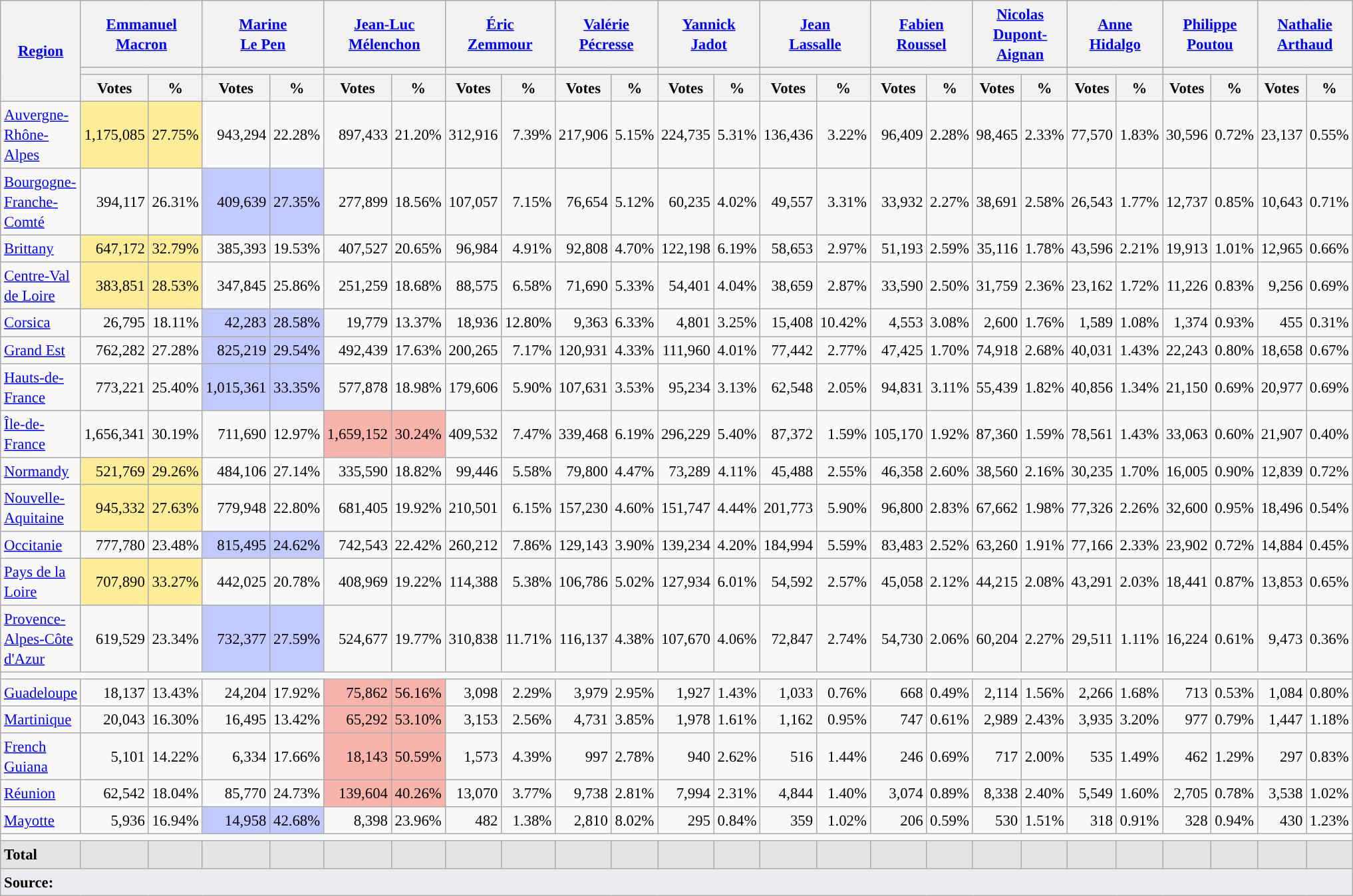<table class="wikitable sortable collapsible collapsed mw-datatable" style="text-align:right; font-size:95%; line-height:20px">
<tr>
<th width="200" rowspan="3"><a href='#'>Region</a></th>
<th width="110" colspan="2"><a href='#'>Emmanuel<br>Macron</a></th>
<th width="110" colspan="2"><a href='#'>Marine<br>Le Pen</a></th>
<th width="110" colspan="2"><a href='#'>Jean-Luc<br>Mélenchon</a></th>
<th width="110" colspan="2"><a href='#'>Éric<br>Zemmour</a></th>
<th width="110" colspan="2"><a href='#'>Valérie<br>Pécresse</a></th>
<th width="110" colspan="2"><a href='#'>Yannick<br>Jadot</a></th>
<th width="110" colspan="2"><a href='#'>Jean<br>Lassalle</a></th>
<th width="110" colspan="2"><a href='#'>Fabien<br>Roussel</a></th>
<th width="110" colspan="2"><a href='#'>Nicolas<br>Dupont-Aignan</a></th>
<th width="110" colspan="2"><a href='#'>Anne<br>Hidalgo</a></th>
<th width="110" colspan="2"><a href='#'>Philippe<br>Poutou</a></th>
<th width="110" colspan="2"><a href='#'>Nathalie<br>Arthaud</a></th>
</tr>
<tr>
<th colspan="2" style="background:"></th>
<th colspan="2" style="background:"></th>
<th colspan="2" style="background:"></th>
<th colspan="2" style="background:"></th>
<th colspan="2" style="background:"></th>
<th colspan="2" style="background:"></th>
<th colspan="2" style="background:"></th>
<th colspan="2" style="background:"></th>
<th colspan="2" style="background:"></th>
<th colspan="2" style="background:"></th>
<th colspan="2" style="background:"></th>
<th colspan="2" style="background:"></th>
</tr>
<tr>
<th>Votes</th>
<th>%</th>
<th>Votes</th>
<th>%</th>
<th>Votes</th>
<th>%</th>
<th>Votes</th>
<th>%</th>
<th>Votes</th>
<th>%</th>
<th>Votes</th>
<th>%</th>
<th>Votes</th>
<th>%</th>
<th>Votes</th>
<th>%</th>
<th>Votes</th>
<th>%</th>
<th>Votes</th>
<th>%</th>
<th>Votes</th>
<th>%</th>
<th>Votes</th>
<th>%</th>
</tr>
<tr>
<td align="left"><a href='#'>Auvergne-Rhône-Alpes</a></td>
<td style="background:#FFED99;">1,175,085</td>
<td style="background:#FFED99;">27.75%</td>
<td>943,294</td>
<td>22.28%</td>
<td>897,433</td>
<td>21.20%</td>
<td>312,916</td>
<td>7.39%</td>
<td>217,906</td>
<td>5.15%</td>
<td>224,735</td>
<td>5.31%</td>
<td>136,436</td>
<td>3.22%</td>
<td>96,409</td>
<td>2.28%</td>
<td>98,465</td>
<td>2.33%</td>
<td>77,570</td>
<td>1.83%</td>
<td>30,596</td>
<td>0.72%</td>
<td>23,137</td>
<td>0.55%</td>
</tr>
<tr>
<td align="left"><a href='#'>Bourgogne-Franche-Comté</a></td>
<td>394,117</td>
<td>26.31%</td>
<td style="background:#C1C9FF;">409,639</td>
<td style="background:#C1C9FF;">27.35%</td>
<td>277,899</td>
<td>18.56%</td>
<td>107,057</td>
<td>7.15%</td>
<td>76,654</td>
<td>5.12%</td>
<td>60,235</td>
<td>4.02%</td>
<td>49,557</td>
<td>3.31%</td>
<td>33,932</td>
<td>2.27%</td>
<td>38,691</td>
<td>2.58%</td>
<td>26,543</td>
<td>1.77%</td>
<td>12,737</td>
<td>0.85%</td>
<td>10,643</td>
<td>0.71%</td>
</tr>
<tr>
<td align="left"><a href='#'>Brittany</a></td>
<td style="background:#FFED99;">647,172</td>
<td style="background:#FFED99;">32.79%</td>
<td>385,393</td>
<td>19.53%</td>
<td>407,527</td>
<td>20.65%</td>
<td>96,984</td>
<td>4.91%</td>
<td>92,808</td>
<td>4.70%</td>
<td>122,198</td>
<td>6.19%</td>
<td>58,653</td>
<td>2.97%</td>
<td>51,193</td>
<td>2.59%</td>
<td>35,116</td>
<td>1.78%</td>
<td>43,596</td>
<td>2.21%</td>
<td>19,913</td>
<td>1.01%</td>
<td>12,965</td>
<td>0.66%</td>
</tr>
<tr>
<td align="left"><a href='#'>Centre-Val de Loire</a></td>
<td style="background:#FFED99;">383,851</td>
<td style="background:#FFED99;">28.53%</td>
<td>347,845</td>
<td>25.86%</td>
<td>251,259</td>
<td>18.68%</td>
<td>88,575</td>
<td>6.58%</td>
<td>71,690</td>
<td>5.33%</td>
<td>54,401</td>
<td>4.04%</td>
<td>38,659</td>
<td>2.87%</td>
<td>33,590</td>
<td>2.50%</td>
<td>31,759</td>
<td>2.36%</td>
<td>23,162</td>
<td>1.72%</td>
<td>11,226</td>
<td>0.83%</td>
<td>9,256</td>
<td>0.69%</td>
</tr>
<tr>
<td align="left"><a href='#'>Corsica</a></td>
<td>26,795</td>
<td>18.11%</td>
<td style="background:#C1C9FF;">42,283</td>
<td style="background:#C1C9FF;">28.58%</td>
<td>19,779</td>
<td>13.37%</td>
<td>18,936</td>
<td>12.80%</td>
<td>9,363</td>
<td>6.33%</td>
<td>4,801</td>
<td>3.25%</td>
<td>15,408</td>
<td>10.42%</td>
<td>4,553</td>
<td>3.08%</td>
<td>2,600</td>
<td>1.76%</td>
<td>1,589</td>
<td>1.08%</td>
<td>1,374</td>
<td>0.93%</td>
<td>455</td>
<td>0.31%</td>
</tr>
<tr>
<td align="left"><a href='#'>Grand Est</a></td>
<td>762,282</td>
<td>27.28%</td>
<td style="background:#C1C9FF;">825,219</td>
<td style="background:#C1C9FF;">29.54%</td>
<td>492,439</td>
<td>17.63%</td>
<td>200,265</td>
<td>7.17%</td>
<td>120,931</td>
<td>4.33%</td>
<td>111,960</td>
<td>4.01%</td>
<td>77,442</td>
<td>2.77%</td>
<td>47,425</td>
<td>1.70%</td>
<td>74,918</td>
<td>2.68%</td>
<td>40,031</td>
<td>1.43%</td>
<td>22,243</td>
<td>0.80%</td>
<td>18,658</td>
<td>0.67%</td>
</tr>
<tr>
<td align="left"><a href='#'>Hauts-de-France</a></td>
<td>773,221</td>
<td>25.40%</td>
<td style="background:#C1C9FF;">1,015,361</td>
<td style="background:#C1C9FF;">33.35%</td>
<td>577,878</td>
<td>18.98%</td>
<td>179,606</td>
<td>5.90%</td>
<td>107,631</td>
<td>3.53%</td>
<td>95,234</td>
<td>3.13%</td>
<td>62,548</td>
<td>2.05%</td>
<td>94,831</td>
<td>3.11%</td>
<td>55,439</td>
<td>1.82%</td>
<td>40,856</td>
<td>1.34%</td>
<td>21,150</td>
<td>0.69%</td>
<td>20,977</td>
<td>0.69%</td>
</tr>
<tr>
<td align="left"><a href='#'>Île-de-France</a></td>
<td>1,656,341</td>
<td>30.19%</td>
<td>711,690</td>
<td>12.97%</td>
<td style="background:#F8B3AB;">1,659,152</td>
<td style="background:#F8B3AB;">30.24%</td>
<td>409,532</td>
<td>7.47%</td>
<td>339,468</td>
<td>6.19%</td>
<td>296,229</td>
<td>5.40%</td>
<td>87,372</td>
<td>1.59%</td>
<td>105,170</td>
<td>1.92%</td>
<td>87,360</td>
<td>1.59%</td>
<td>78,561</td>
<td>1.43%</td>
<td>33,063</td>
<td>0.60%</td>
<td>21,907</td>
<td>0.40%</td>
</tr>
<tr>
<td align="left"><a href='#'>Normandy</a></td>
<td style="background:#FFED99;">521,769</td>
<td style="background:#FFED99;">29.26%</td>
<td>484,106</td>
<td>27.14%</td>
<td>335,590</td>
<td>18.82%</td>
<td>99,446</td>
<td>5.58%</td>
<td>79,800</td>
<td>4.47%</td>
<td>73,289</td>
<td>4.11%</td>
<td>45,488</td>
<td>2.55%</td>
<td>46,358</td>
<td>2.60%</td>
<td>38,560</td>
<td>2.16%</td>
<td>30,235</td>
<td>1.70%</td>
<td>16,005</td>
<td>0.90%</td>
<td>12,839</td>
<td>0.72%</td>
</tr>
<tr>
<td align="left"><a href='#'>Nouvelle-Aquitaine</a></td>
<td style="background:#FFED99;">945,332</td>
<td style="background:#FFED99;">27.63%</td>
<td>779,948</td>
<td>22.80%</td>
<td>681,405</td>
<td>19.92%</td>
<td>210,501</td>
<td>6.15%</td>
<td>157,230</td>
<td>4.60%</td>
<td>151,747</td>
<td>4.44%</td>
<td>201,773</td>
<td>5.90%</td>
<td>96,800</td>
<td>2.83%</td>
<td>67,662</td>
<td>1.98%</td>
<td>77,326</td>
<td>2.26%</td>
<td>32,600</td>
<td>0.95%</td>
<td>18,496</td>
<td>0.54%</td>
</tr>
<tr>
<td align="left"><a href='#'>Occitanie</a></td>
<td>777,780</td>
<td>23.48%</td>
<td style="background:#C1C9FF;">815,495</td>
<td style="background:#C1C9FF;">24.62%</td>
<td>742,543</td>
<td>22.42%</td>
<td>260,212</td>
<td>7.86%</td>
<td>129,143</td>
<td>3.90%</td>
<td>139,234</td>
<td>4.20%</td>
<td>184,994</td>
<td>5.59%</td>
<td>83,483</td>
<td>2.52%</td>
<td>63,260</td>
<td>1.91%</td>
<td>77,166</td>
<td>2.33%</td>
<td>23,902</td>
<td>0.72%</td>
<td>14,884</td>
<td>0.45%</td>
</tr>
<tr>
<td align="left"><a href='#'>Pays de la Loire</a></td>
<td style="background:#FFED99;">707,890</td>
<td style="background:#FFED99;">33.27%</td>
<td>442,025</td>
<td>20.78%</td>
<td>408,969</td>
<td>19.22%</td>
<td>114,388</td>
<td>5.38%</td>
<td>106,786</td>
<td>5.02%</td>
<td>127,934</td>
<td>6.01%</td>
<td>54,592</td>
<td>2.57%</td>
<td>45,058</td>
<td>2.12%</td>
<td>44,215</td>
<td>2.08%</td>
<td>43,291</td>
<td>2.03%</td>
<td>18,441</td>
<td>0.87%</td>
<td>13,853</td>
<td>0.65%</td>
</tr>
<tr>
<td align="left"><a href='#'>Provence-Alpes-Côte d'Azur</a></td>
<td>619,529</td>
<td>23.34%</td>
<td style="background:#C1C9FF;">732,377</td>
<td style="background:#C1C9FF;">27.59%</td>
<td>524,677</td>
<td>19.77%</td>
<td>310,838</td>
<td>11.71%</td>
<td>116,137</td>
<td>4.38%</td>
<td>107,670</td>
<td>4.06%</td>
<td>72,847</td>
<td>2.74%</td>
<td>54,730</td>
<td>2.06%</td>
<td>60,204</td>
<td>2.27%</td>
<td>29,511</td>
<td>1.11%</td>
<td>16,224</td>
<td>0.61%</td>
<td>9,473</td>
<td>0.36%</td>
</tr>
<tr class="sortbottom">
<td colspan="25"></td>
</tr>
<tr>
<td align="left"><a href='#'>Guadeloupe</a></td>
<td>18,137</td>
<td>13.43%</td>
<td>24,204</td>
<td>17.92%</td>
<td style="background:#F8B3AB;">75,862</td>
<td style="background:#F8B3AB;">56.16%</td>
<td>3,098</td>
<td>2.29%</td>
<td>3,979</td>
<td>2.95%</td>
<td>1,927</td>
<td>1.43%</td>
<td>1,033</td>
<td>0.76%</td>
<td>668</td>
<td>0.49%</td>
<td>2,114</td>
<td>1.56%</td>
<td>2,266</td>
<td>1.68%</td>
<td>713</td>
<td>0.53%</td>
<td>1,084</td>
<td>0.80%</td>
</tr>
<tr>
<td align="left"><a href='#'>Martinique</a></td>
<td>20,043</td>
<td>16.30%</td>
<td>16,495</td>
<td>13.42%</td>
<td style="background:#F8B3AB;">65,292</td>
<td style="background:#F8B3AB;">53.10%</td>
<td>3,153</td>
<td>2.56%</td>
<td>4,731</td>
<td>3.85%</td>
<td>1,978</td>
<td>1.61%</td>
<td>1,162</td>
<td>0.95%</td>
<td>747</td>
<td>0.61%</td>
<td>2,989</td>
<td>2.43%</td>
<td>3,935</td>
<td>3.20%</td>
<td>977</td>
<td>0.79%</td>
<td>1,447</td>
<td>1.18%</td>
</tr>
<tr>
<td align="left"><a href='#'>French Guiana</a></td>
<td>5,101</td>
<td>14.22%</td>
<td>6,334</td>
<td>17.66%</td>
<td style="background:#F8B3AB;">18,143</td>
<td style="background:#F8B3AB;">50.59%</td>
<td>1,573</td>
<td>4.39%</td>
<td>997</td>
<td>2.78%</td>
<td>940</td>
<td>2.62%</td>
<td>516</td>
<td>1.44%</td>
<td>246</td>
<td>0.69%</td>
<td>717</td>
<td>2.00%</td>
<td>535</td>
<td>1.49%</td>
<td>462</td>
<td>1.29%</td>
<td>297</td>
<td>0.83%</td>
</tr>
<tr>
<td align="left"><a href='#'>Réunion</a></td>
<td>62,542</td>
<td>18.04%</td>
<td>85,770</td>
<td>24.73%</td>
<td style="background:#F8B3AB;">139,604</td>
<td style="background:#F8B3AB;">40.26%</td>
<td>13,070</td>
<td>3.77%</td>
<td>9,738</td>
<td>2.81%</td>
<td>7,994</td>
<td>2.31%</td>
<td>4,844</td>
<td>1.40%</td>
<td>3,074</td>
<td>0.89%</td>
<td>8,338</td>
<td>2.40%</td>
<td>5,549</td>
<td>1.60%</td>
<td>2,705</td>
<td>0.78%</td>
<td>3,538</td>
<td>1.02%</td>
</tr>
<tr>
<td align="left"><a href='#'>Mayotte</a></td>
<td>5,936</td>
<td>16.94%</td>
<td style="background:#C1C9FF;">14,958</td>
<td style="background:#C1C9FF;">42.68%</td>
<td>8,398</td>
<td>23.96%</td>
<td>482</td>
<td>1.38%</td>
<td>2,810</td>
<td>8.02%</td>
<td>295</td>
<td>0.84%</td>
<td>359</td>
<td>1.02%</td>
<td>206</td>
<td>0.59%</td>
<td>530</td>
<td>1.51%</td>
<td>318</td>
<td>0.91%</td>
<td>328</td>
<td>0.94%</td>
<td>430</td>
<td>1.23%</td>
</tr>
<tr class="sortbottom">
<td colspan="25"></td>
</tr>
<tr class="sortbottom" style="font-weight:bold; background:#E4E4E4;">
<td align="left">Total</td>
<td></td>
<td></td>
<td></td>
<td></td>
<td></td>
<td></td>
<td></td>
<td></td>
<td></td>
<td></td>
<td></td>
<td></td>
<td></td>
<td></td>
<td></td>
<td></td>
<td></td>
<td></td>
<td></td>
<td></td>
<td></td>
<td></td>
<td></td>
<td></td>
</tr>
<tr class="sortbottom">
<td colspan="25" style="text-align:left; background-color:#eaecf0"><strong>Source:</strong> </td>
</tr>
</table>
